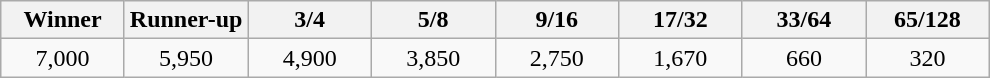<table class="wikitable" style="text-align:center">
<tr>
<th width="75">Winner</th>
<th width="75">Runner-up</th>
<th width="75">3/4</th>
<th width="75">5/8</th>
<th width="75">9/16</th>
<th width="75">17/32</th>
<th width="75">33/64</th>
<th width="75">65/128</th>
</tr>
<tr>
<td>7,000</td>
<td>5,950</td>
<td>4,900</td>
<td>3,850</td>
<td>2,750</td>
<td>1,670</td>
<td>660</td>
<td>320</td>
</tr>
</table>
